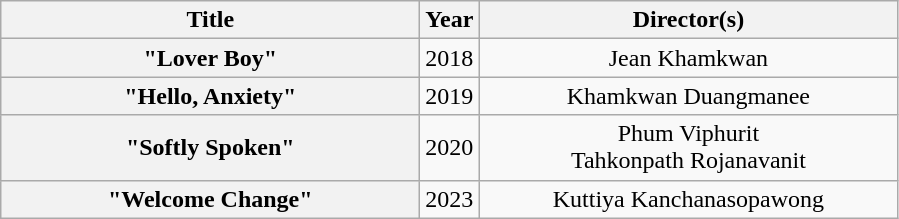<table class="wikitable plainrowheaders" style="text-align:center;">
<tr>
<th scope="col" style="width:17em;">Title</th>
<th scope="col">Year</th>
<th scope="col" style="width:17em;">Director(s)</th>
</tr>
<tr>
<th scope="row">"Lover Boy"</th>
<td>2018</td>
<td>Jean Khamkwan</td>
</tr>
<tr>
<th scope="row">"Hello, Anxiety"</th>
<td>2019</td>
<td>Khamkwan Duangmanee</td>
</tr>
<tr>
<th scope="row">"Softly Spoken"</th>
<td>2020</td>
<td>Phum Viphurit<br>Tahkonpath Rojanavanit</td>
</tr>
<tr>
<th scope="row">"Welcome Change"</th>
<td>2023</td>
<td>Kuttiya Kanchanasopawong</td>
</tr>
</table>
